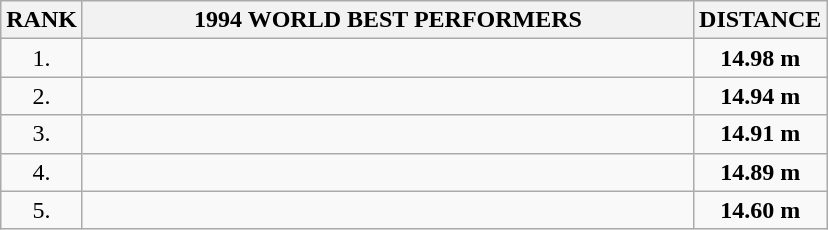<table class=wikitable>
<tr>
<th>RANK</th>
<th align="center" style="width: 25em">1994 WORLD BEST PERFORMERS</th>
<th align="center" style="width: 5em">DISTANCE</th>
</tr>
<tr>
<td align="center">1.</td>
<td></td>
<td align="center"><strong>14.98 m</strong></td>
</tr>
<tr>
<td align="center">2.</td>
<td></td>
<td align="center"><strong>14.94 m</strong></td>
</tr>
<tr>
<td align="center">3.</td>
<td></td>
<td align="center"><strong>14.91 m</strong></td>
</tr>
<tr>
<td align="center">4.</td>
<td></td>
<td align="center"><strong>14.89 m</strong></td>
</tr>
<tr>
<td align="center">5.</td>
<td></td>
<td align="center"><strong>14.60 m</strong></td>
</tr>
</table>
